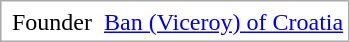<table style="border-spacing: 2px; border: 1px solid darkgray;">
<tr>
</tr>
<tr>
<td></td>
<td>Founder</td>
<td></td>
<td><a href='#'>Ban (Viceroy) of Croatia</a></td>
</tr>
</table>
